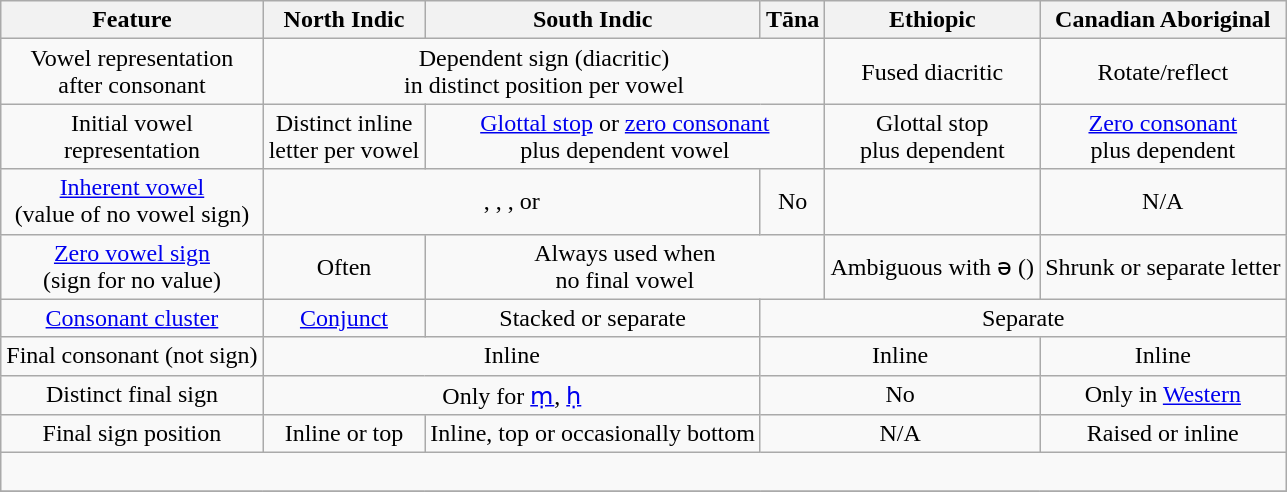<table class="wikitable" style="text-align:center">
<tr>
<th>Feature</th>
<th>North Indic</th>
<th>South Indic</th>
<th>Tāna</th>
<th>Ethiopic</th>
<th>Canadian Aboriginal</th>
</tr>
<tr>
<td>Vowel representation<br>after consonant</td>
<td colspan="3">Dependent sign (diacritic)<br>in distinct position per vowel</td>
<td>Fused diacritic</td>
<td>Rotate/reflect</td>
</tr>
<tr>
<td>Initial vowel<br>representation</td>
<td>Distinct inline<br>letter per vowel</td>
<td colspan="2"><a href='#'>Glottal stop</a> or <a href='#'>zero consonant</a><br>plus dependent vowel</td>
<td>Glottal stop<br>plus dependent</td>
<td><a href='#'>Zero consonant</a><br>plus dependent</td>
</tr>
<tr>
<td><a href='#'>Inherent vowel</a><br>(value of no vowel sign)</td>
<td colspan="2">, , , or <a href='#'></a></td>
<td>No</td>
<td></td>
<td>N/A</td>
</tr>
<tr>
<td><a href='#'>Zero vowel sign</a><br>(sign for no value)</td>
<td>Often</td>
<td Colspan="2">Always used when<br>no final vowel</td>
<td>Ambiguous with ə ()</td>
<td>Shrunk or separate letter</td>
</tr>
<tr>
<td><a href='#'>Consonant cluster</a></td>
<td><a href='#'>Conjunct</a></td>
<td>Stacked or separate</td>
<td colspan="3">Separate</td>
</tr>
<tr>
<td>Final consonant (not sign)</td>
<td colspan="2">Inline</td>
<td colspan="2">Inline</td>
<td>Inline</td>
</tr>
<tr>
<td>Distinct final sign</td>
<td colspan="2">Only for <a href='#'>ṃ</a>, <a href='#'>ḥ</a></td>
<td colspan="2">No</td>
<td>Only in <a href='#'>Western</a></td>
</tr>
<tr>
<td>Final sign position</td>
<td>Inline or top</td>
<td>Inline, top or occasionally bottom</td>
<td colspan="2">N/A</td>
<td>Raised or inline</td>
</tr>
<tr>
<td colspan="6"><br></td>
</tr>
<tr>
</tr>
</table>
